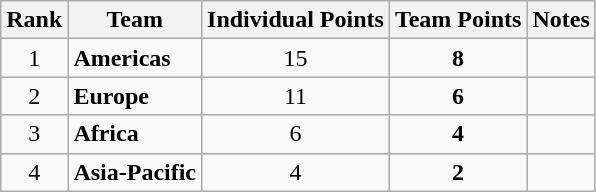<table class="wikitable sortable" style="text-align:center">
<tr>
<th>Rank</th>
<th>Team</th>
<th>Individual Points</th>
<th>Team Points</th>
<th>Notes</th>
</tr>
<tr>
<td>1</td>
<td align="left"><strong>Americas</strong></td>
<td>15</td>
<td><strong>8</strong></td>
<td></td>
</tr>
<tr>
<td>2</td>
<td align="left"><strong>Europe</strong></td>
<td>11</td>
<td><strong>6</strong></td>
<td></td>
</tr>
<tr>
<td>3</td>
<td align="left"><strong>Africa</strong></td>
<td>6</td>
<td><strong>4</strong></td>
<td></td>
</tr>
<tr>
<td>4</td>
<td align="left"><strong>Asia-Pacific</strong></td>
<td>4</td>
<td><strong>2</strong></td>
<td></td>
</tr>
</table>
